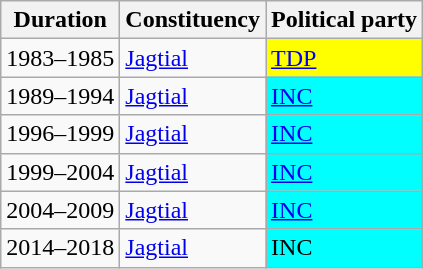<table class="wikitable sortable">
<tr>
<th>Duration</th>
<th>Constituency</th>
<th>Political party</th>
</tr>
<tr>
<td>1983–1985</td>
<td><a href='#'>Jagtial</a></td>
<td bgcolor="#FFFF00"><a href='#'>TDP</a></td>
</tr>
<tr>
<td>1989–1994</td>
<td><a href='#'>Jagtial</a></td>
<td bgcolor="#00FFFF"><a href='#'>INC</a></td>
</tr>
<tr>
<td>1996–1999</td>
<td><a href='#'>Jagtial</a></td>
<td bgcolor="#00FFFF"><a href='#'>INC</a></td>
</tr>
<tr>
<td>1999–2004</td>
<td><a href='#'>Jagtial</a></td>
<td bgcolor="#00FFFF"><a href='#'>INC</a></td>
</tr>
<tr>
<td>2004–2009</td>
<td><a href='#'>Jagtial</a></td>
<td bgcolor="#00FFFF"><a href='#'>INC</a></td>
</tr>
<tr>
<td>2014–2018</td>
<td><a href='#'>Jagtial</a></td>
<td bgcolor="#00FFFF">INC</td>
</tr>
</table>
